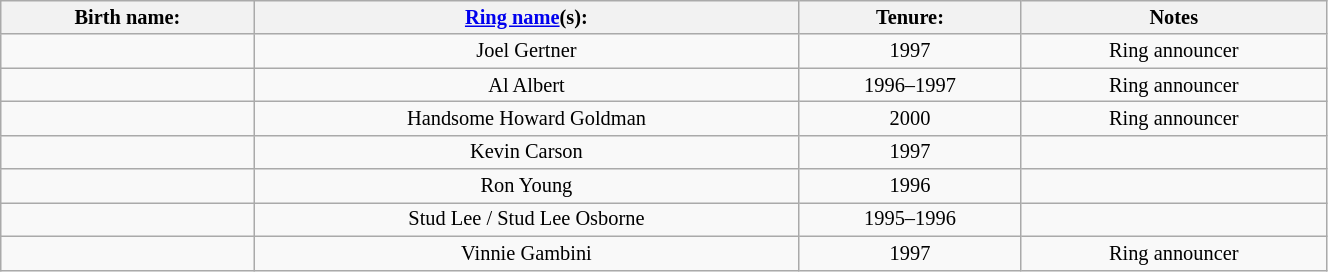<table class="sortable wikitable" style="font-size:85%; text-align:center; width:70%;">
<tr>
<th>Birth name:</th>
<th><a href='#'>Ring name</a>(s):</th>
<th>Tenure:</th>
<th>Notes</th>
</tr>
<tr>
<td></td>
<td>Joel Gertner</td>
<td sort>1997</td>
<td>Ring announcer</td>
</tr>
<tr>
<td></td>
<td>Al Albert</td>
<td sort>1996–1997</td>
<td>Ring announcer</td>
</tr>
<tr>
<td></td>
<td>Handsome Howard Goldman</td>
<td sort>2000</td>
<td>Ring announcer</td>
</tr>
<tr>
<td></td>
<td>Kevin Carson</td>
<td sort>1997</td>
<td></td>
</tr>
<tr>
<td></td>
<td>Ron Young</td>
<td sort>1996</td>
<td></td>
</tr>
<tr>
<td></td>
<td>Stud Lee / Stud Lee Osborne</td>
<td sort>1995–1996</td>
<td></td>
</tr>
<tr>
<td></td>
<td>Vinnie Gambini</td>
<td sort>1997</td>
<td>Ring announcer</td>
</tr>
</table>
